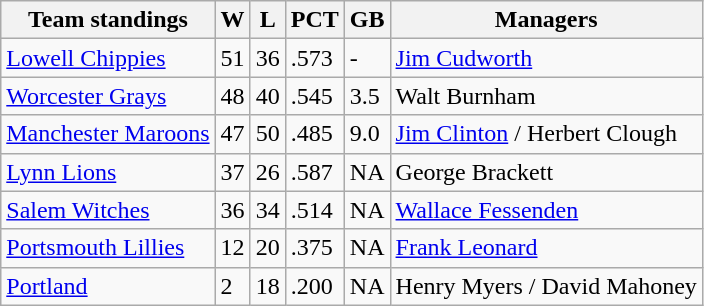<table class="wikitable">
<tr>
<th>Team standings</th>
<th>W</th>
<th>L</th>
<th>PCT</th>
<th>GB</th>
<th>Managers</th>
</tr>
<tr>
<td><a href='#'>Lowell Chippies</a></td>
<td>51</td>
<td>36</td>
<td>.573</td>
<td>-</td>
<td><a href='#'>Jim Cudworth</a></td>
</tr>
<tr>
<td><a href='#'>Worcester Grays</a></td>
<td>48</td>
<td>40</td>
<td>.545</td>
<td>3.5</td>
<td>Walt Burnham</td>
</tr>
<tr>
<td><a href='#'>Manchester Maroons</a></td>
<td>47</td>
<td>50</td>
<td>.485</td>
<td>9.0</td>
<td><a href='#'>Jim Clinton</a> / Herbert Clough</td>
</tr>
<tr>
<td><a href='#'>Lynn Lions</a></td>
<td>37</td>
<td>26</td>
<td>.587</td>
<td>NA</td>
<td>George Brackett</td>
</tr>
<tr>
<td><a href='#'>Salem Witches</a></td>
<td>36</td>
<td>34</td>
<td>.514</td>
<td>NA</td>
<td><a href='#'>Wallace Fessenden</a></td>
</tr>
<tr>
<td><a href='#'>Portsmouth Lillies</a></td>
<td>12</td>
<td>20</td>
<td>.375</td>
<td>NA</td>
<td><a href='#'>Frank Leonard</a></td>
</tr>
<tr>
<td><a href='#'>Portland</a></td>
<td>2</td>
<td>18</td>
<td>.200</td>
<td>NA</td>
<td>Henry Myers / David Mahoney</td>
</tr>
</table>
